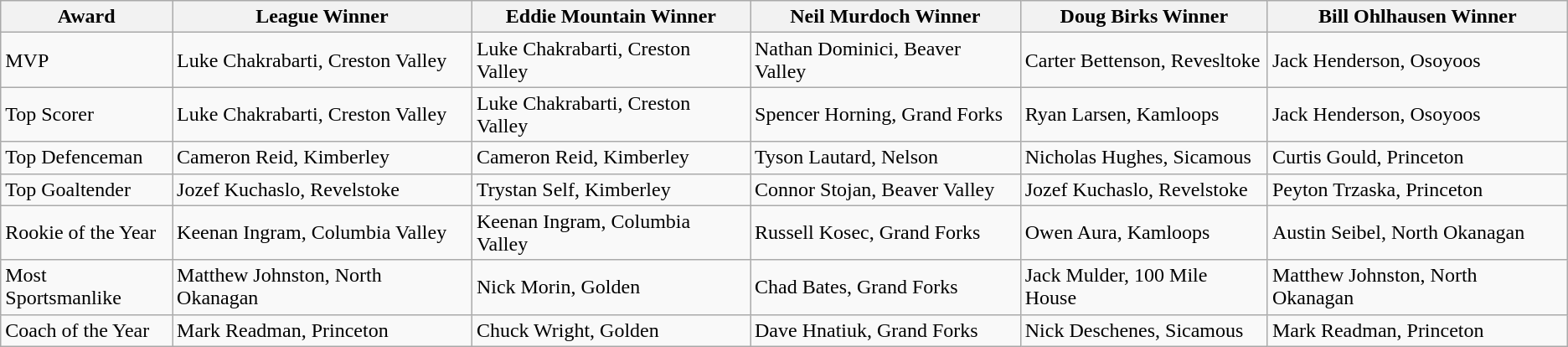<table class="wikitable">
<tr>
<th>Award</th>
<th>League Winner</th>
<th>Eddie Mountain Winner</th>
<th>Neil Murdoch Winner</th>
<th>Doug Birks Winner</th>
<th>Bill Ohlhausen Winner</th>
</tr>
<tr>
<td>MVP</td>
<td>Luke Chakrabarti, Creston Valley</td>
<td>Luke Chakrabarti, Creston Valley</td>
<td>Nathan Dominici, Beaver Valley</td>
<td>Carter Bettenson, Revesltoke</td>
<td>Jack Henderson, Osoyoos</td>
</tr>
<tr>
<td>Top Scorer</td>
<td>Luke Chakrabarti, Creston Valley</td>
<td>Luke Chakrabarti, Creston Valley</td>
<td>Spencer Horning, Grand Forks</td>
<td>Ryan Larsen, Kamloops</td>
<td>Jack Henderson, Osoyoos</td>
</tr>
<tr>
<td>Top Defenceman</td>
<td>Cameron Reid, Kimberley</td>
<td>Cameron Reid, Kimberley</td>
<td>Tyson Lautard, Nelson</td>
<td>Nicholas Hughes, Sicamous</td>
<td>Curtis Gould, Princeton</td>
</tr>
<tr>
<td>Top Goaltender</td>
<td>Jozef Kuchaslo, Revelstoke</td>
<td>Trystan Self, Kimberley</td>
<td>Connor Stojan, Beaver Valley</td>
<td>Jozef Kuchaslo, Revelstoke</td>
<td>Peyton Trzaska, Princeton</td>
</tr>
<tr>
<td>Rookie of the Year</td>
<td>Keenan Ingram, Columbia Valley</td>
<td>Keenan Ingram, Columbia Valley</td>
<td>Russell Kosec, Grand Forks</td>
<td>Owen Aura, Kamloops</td>
<td>Austin Seibel, North Okanagan</td>
</tr>
<tr>
<td>Most Sportsmanlike</td>
<td>Matthew Johnston, North Okanagan</td>
<td>Nick Morin, Golden</td>
<td>Chad Bates, Grand Forks</td>
<td>Jack Mulder, 100 Mile House</td>
<td>Matthew Johnston, North Okanagan</td>
</tr>
<tr>
<td>Coach of the Year</td>
<td>Mark Readman, Princeton</td>
<td>Chuck Wright, Golden</td>
<td>Dave Hnatiuk, Grand Forks</td>
<td>Nick Deschenes, Sicamous</td>
<td>Mark Readman, Princeton</td>
</tr>
</table>
